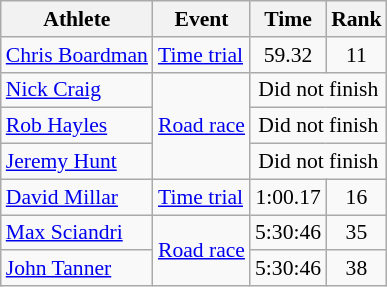<table class="wikitable" style="font-size:90%">
<tr>
<th>Athlete</th>
<th>Event</th>
<th>Time</th>
<th>Rank</th>
</tr>
<tr align=center>
<td align=left><a href='#'>Chris Boardman</a></td>
<td align=left><a href='#'>Time trial</a></td>
<td>59.32</td>
<td>11</td>
</tr>
<tr align=center>
<td align=left><a href='#'>Nick Craig</a></td>
<td align=left rowspan=3><a href='#'>Road race</a></td>
<td colspan=2>Did not finish</td>
</tr>
<tr align=center>
<td align=left><a href='#'>Rob Hayles</a></td>
<td colspan=2>Did not finish</td>
</tr>
<tr align=center>
<td align=left><a href='#'>Jeremy Hunt</a></td>
<td colspan=2>Did not finish</td>
</tr>
<tr align=center>
<td align=left><a href='#'>David Millar</a></td>
<td align=left><a href='#'>Time trial</a></td>
<td>1:00.17</td>
<td>16</td>
</tr>
<tr align=center>
<td align=left><a href='#'>Max Sciandri</a></td>
<td align=left rowspan=2><a href='#'>Road race</a></td>
<td>5:30:46</td>
<td>35</td>
</tr>
<tr align=center>
<td align=left><a href='#'>John Tanner</a></td>
<td>5:30:46</td>
<td>38</td>
</tr>
</table>
